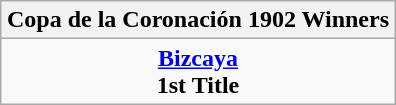<table class="wikitable" style="text-align: center; margin: 0 auto;">
<tr>
<th>Copa de la Coronación 1902 Winners</th>
</tr>
<tr>
<td><strong><a href='#'>Bizcaya</a></strong><br><strong>1st Title</strong></td>
</tr>
</table>
